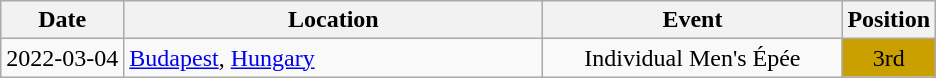<table class="wikitable" style="text-align:center;">
<tr>
<th>Date</th>
<th style="width:17em">Location</th>
<th style="width:12em">Event</th>
<th>Position</th>
</tr>
<tr>
<td>2022-03-04</td>
<td rowspan="1" align="left"> <a href='#'>Budapest</a>, <a href='#'>Hungary</a></td>
<td>Individual Men's Épée</td>
<td bgcolor="caramel">3rd</td>
</tr>
</table>
